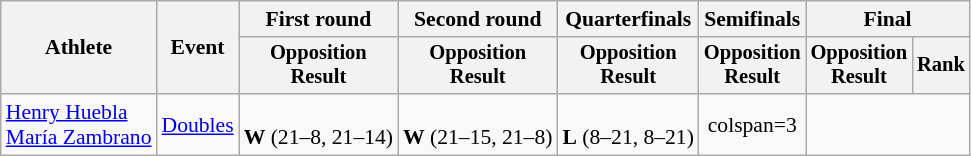<table class=wikitable style=font-size:90%;text-align:center>
<tr>
<th rowspan=2>Athlete</th>
<th rowspan=2>Event</th>
<th>First round</th>
<th>Second round</th>
<th>Quarterfinals</th>
<th>Semifinals</th>
<th colspan=2>Final</th>
</tr>
<tr style=font-size:95%>
<th>Opposition<br>Result</th>
<th>Opposition<br>Result</th>
<th>Opposition<br>Result</th>
<th>Opposition<br>Result</th>
<th>Opposition<br>Result</th>
<th>Rank</th>
</tr>
<tr align=center>
<td align=left><a href='#'>Henry Huebla</a> <br> <a href='#'>María Zambrano</a></td>
<td align=left rowspan=2><a href='#'>Doubles</a></td>
<td><br><strong>W</strong> (21–8, 21–14)</td>
<td><br><strong>W</strong> (21–15, 21–8)</td>
<td><br><strong>L</strong> (8–21, 8–21)</td>
<td>colspan=3 </td>
</tr>
</table>
